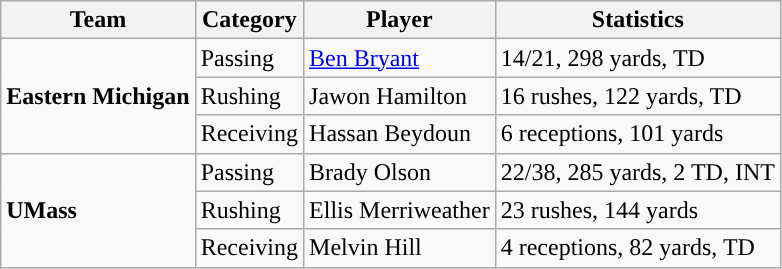<table class="wikitable" style="float: left;">
<tr>
<th>Team</th>
<th>Category</th>
<th>Player</th>
<th>Statistics</th>
</tr>
<tr>
<td rowspan=3><strong>Eastern Michigan</strong></td>
<td>Passing</td>
<td><a href='#'>Ben Bryant</a></td>
<td>14/21, 298 yards, TD</td>
</tr>
<tr>
<td>Rushing</td>
<td>Jawon Hamilton</td>
<td>16 rushes, 122 yards, TD</td>
</tr>
<tr>
<td>Receiving</td>
<td>Hassan Beydoun</td>
<td>6 receptions, 101 yards</td>
</tr>
<tr>
<td rowspan=3><strong>UMass</strong></td>
<td>Passing</td>
<td>Brady Olson</td>
<td>22/38, 285 yards, 2 TD, INT</td>
</tr>
<tr>
<td>Rushing</td>
<td>Ellis Merriweather</td>
<td>23 rushes, 144 yards</td>
</tr>
<tr>
<td>Receiving</td>
<td>Melvin Hill</td>
<td>4 receptions, 82 yards, TD</td>
</tr>
</table>
